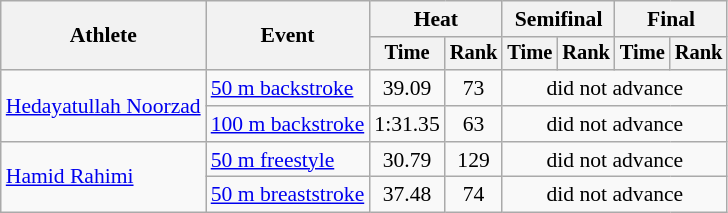<table class="wikitable" style="text-align:center; font-size:90%">
<tr>
<th rowspan="2">Athlete</th>
<th rowspan="2">Event</th>
<th colspan="2">Heat</th>
<th colspan="2">Semifinal</th>
<th colspan="2">Final</th>
</tr>
<tr style="font-size:95%">
<th>Time</th>
<th>Rank</th>
<th>Time</th>
<th>Rank</th>
<th>Time</th>
<th>Rank</th>
</tr>
<tr>
<td align=left rowspan=2><a href='#'>Hedayatullah Noorzad</a></td>
<td align=left><a href='#'>50 m backstroke</a></td>
<td>39.09</td>
<td>73</td>
<td colspan=4>did not advance</td>
</tr>
<tr>
<td align=left><a href='#'>100 m backstroke</a></td>
<td>1:31.35</td>
<td>63</td>
<td colspan=4>did not advance</td>
</tr>
<tr>
<td align=left rowspan=2><a href='#'>Hamid Rahimi</a></td>
<td align=left><a href='#'>50 m freestyle</a></td>
<td>30.79</td>
<td>129</td>
<td colspan=4>did not advance</td>
</tr>
<tr>
<td align=left><a href='#'>50 m breaststroke</a></td>
<td>37.48</td>
<td>74</td>
<td colspan=4>did not advance</td>
</tr>
</table>
